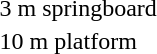<table>
<tr>
<td>3 m springboard</td>
<td></td>
<td></td>
<td></td>
</tr>
<tr>
<td>10 m platform</td>
<td></td>
<td></td>
<td></td>
</tr>
</table>
